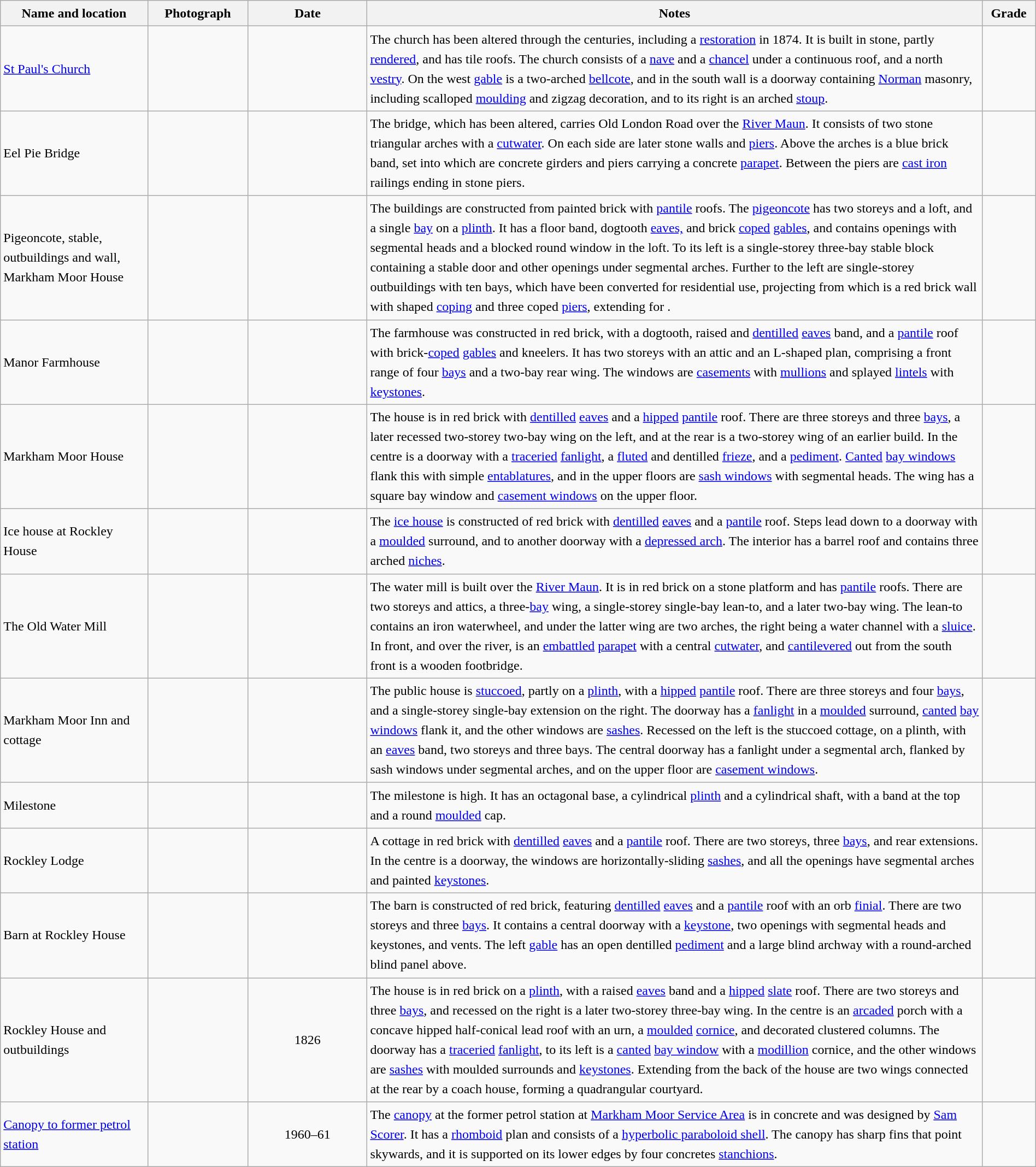<table class="wikitable sortable plainrowheaders" style="width:100%; border:0px; text-align:left; line-height:150%">
<tr>
<th scope="col"  style="width:150px">Name and location</th>
<th scope="col"  style="width:100px" class="unsortable">Photograph</th>
<th scope="col"  style="width:120px">Date</th>
<th scope="col"  style="width:650px" class="unsortable">Notes</th>
<th scope="col"  style="width:50px">Grade</th>
</tr>
<tr>
<td><a href='#'>St Paul's Church</a><br><small></small></td>
<td></td>
<td align="center"></td>
<td>The church has been altered through the centuries, including a <a href='#'>restoration</a> in 1874.  It is built in stone, partly <a href='#'>rendered</a>, and has tile roofs. The church consists of a <a href='#'>nave</a> and a <a href='#'>chancel</a> under a continuous roof, and a north <a href='#'>vestry</a>. On the west <a href='#'>gable</a> is a two-arched <a href='#'>bellcote</a>, and in the south wall is a doorway containing <a href='#'>Norman</a> masonry, including scalloped <a href='#'>moulding</a> and zigzag decoration, and to its right is an arched <a href='#'>stoup</a>.</td>
<td align="center" ></td>
</tr>
<tr>
<td>Eel Pie Bridge<br><small></small></td>
<td></td>
<td align="center"></td>
<td>The bridge, which has been altered, carries Old London Road over the <a href='#'>River Maun</a>.  It consists of two stone triangular arches with a <a href='#'>cutwater</a>.  On each side are later stone walls and <a href='#'>piers</a>.  Above the arches is a blue brick band, set into which are concrete girders and piers carrying a concrete <a href='#'>parapet</a>.  Between the piers are <a href='#'>cast iron</a> railings ending in stone piers.</td>
<td align="center" ></td>
</tr>
<tr>
<td>Pigeoncote, stable, outbuildings and wall, Markham Moor House<br><small></small></td>
<td></td>
<td align="center"></td>
<td>The buildings are constructed from painted brick with <a href='#'>pantile</a> roofs. The <a href='#'>pigeoncote</a> has two storeys and a loft, and a single <a href='#'>bay</a> on a <a href='#'>plinth</a>.  It has a floor band, dogtooth <a href='#'>eaves,</a> and brick <a href='#'>coped</a> <a href='#'>gables</a>, and contains openings with segmental heads and a blocked round window in the loft. To its left is a single-storey three-bay stable block containing a stable door and other openings under segmental arches.  Further to the left are single-storey outbuildings with ten bays, which have been converted for residential use, projecting from which is a red brick wall with shaped <a href='#'>coping</a> and three coped <a href='#'>piers</a>, extending for .</td>
<td align="center" ></td>
</tr>
<tr>
<td>Manor Farmhouse<br><small></small></td>
<td></td>
<td align="center"></td>
<td>The farmhouse was constructed in red brick, with a dogtooth, raised and <a href='#'>dentilled</a> <a href='#'>eaves</a> band, and a <a href='#'>pantile</a> roof with brick-<a href='#'>coped</a> <a href='#'>gables</a> and kneelers. It has two storeys with an attic and an L-shaped plan, comprising a front range of four <a href='#'>bays</a> and a two-bay rear wing. The windows are <a href='#'>casements</a> with <a href='#'>mullions</a> and splayed <a href='#'>lintels</a> with <a href='#'>keystones</a>.</td>
<td align="center" ></td>
</tr>
<tr>
<td>Markham Moor House<br><small></small></td>
<td></td>
<td align="center"></td>
<td>The house is in red brick with <a href='#'>dentilled</a> <a href='#'>eaves</a> and a <a href='#'>hipped</a> <a href='#'>pantile</a> roof.  There are three storeys and three <a href='#'>bays</a>, a later recessed two-storey two-bay wing on the left, and at the rear is a two-storey wing of an earlier build.  In the centre is a doorway with a <a href='#'>traceried</a> <a href='#'>fanlight</a>, a <a href='#'>fluted</a> and dentilled <a href='#'>frieze</a>, and a <a href='#'>pediment</a>. <a href='#'>Canted</a> <a href='#'>bay windows</a> flank this with simple <a href='#'>entablatures</a>, and in the upper floors are <a href='#'>sash windows</a> with segmental heads. The wing has a square bay window and <a href='#'>casement windows</a> on the upper floor.</td>
<td align="center" ></td>
</tr>
<tr>
<td>Ice house at Rockley House<br><small></small></td>
<td></td>
<td align="center"></td>
<td>The <a href='#'>ice house</a> is constructed of red brick with <a href='#'>dentilled</a> <a href='#'>eaves</a> and a <a href='#'>pantile</a> roof.  Steps lead down to a doorway with a <a href='#'>moulded</a> surround, and to another doorway with a <a href='#'>depressed arch</a>. The interior has a barrel roof and contains three arched <a href='#'>niches</a>.</td>
<td align="center" ></td>
</tr>
<tr>
<td>The Old Water Mill<br><small></small></td>
<td></td>
<td align="center"></td>
<td>The water mill is built over the <a href='#'>River Maun</a>.  It is in red brick on a stone platform and has <a href='#'>pantile</a> roofs. There are two storeys and attics, a three-<a href='#'>bay</a> wing, a single-storey single-bay lean-to, and a later two-bay wing.  The lean-to contains an iron waterwheel, and under the latter wing are two arches, the right being a water channel with a <a href='#'>sluice</a>.  In front, and over the river, is an <a href='#'>embattled</a> <a href='#'>parapet</a> with a central <a href='#'>cutwater</a>, and <a href='#'>cantilevered</a> out from the south front is a wooden footbridge.</td>
<td align="center" ></td>
</tr>
<tr>
<td>Markham Moor Inn and cottage<br><small></small></td>
<td></td>
<td align="center"></td>
<td>The public house is <a href='#'>stuccoed</a>, partly on a <a href='#'>plinth</a>, with a <a href='#'>hipped</a> <a href='#'>pantile</a> roof.  There are three storeys and four <a href='#'>bays</a>, and a single-storey single-bay extension on the right.  The doorway has a <a href='#'>fanlight</a> in a <a href='#'>moulded</a> surround, <a href='#'>canted</a> <a href='#'>bay windows</a> flank it, and the other windows are <a href='#'>sashes</a>. Recessed on the left is the stuccoed cottage, on a plinth, with an <a href='#'>eaves</a> band, two storeys and three bays. The central doorway has a fanlight under a segmental arch, flanked by sash windows under segmental arches, and on the upper floor are <a href='#'>casement windows</a>.</td>
<td align="center" ></td>
</tr>
<tr>
<td>Milestone<br><small></small></td>
<td></td>
<td align="center"></td>
<td>The milestone is  high.  It has an octagonal base, a cylindrical <a href='#'>plinth</a> and a cylindrical shaft, with a band at the top and a round <a href='#'>moulded</a> cap.</td>
<td align="center" ></td>
</tr>
<tr>
<td>Rockley Lodge<br><small></small></td>
<td></td>
<td align="center"></td>
<td>A cottage in red brick with <a href='#'>dentilled</a> <a href='#'>eaves</a> and a <a href='#'>pantile</a> roof.  There are two storeys, three <a href='#'>bays</a>, and rear extensions. In the centre is a doorway, the windows are horizontally-sliding <a href='#'>sashes</a>, and all the openings have segmental arches and painted <a href='#'>keystones</a>.</td>
<td align="center" ></td>
</tr>
<tr>
<td>Barn at Rockley House<br><small></small></td>
<td></td>
<td align="center"></td>
<td>The barn is constructed of red brick, featuring <a href='#'>dentilled</a> <a href='#'>eaves</a> and a <a href='#'>pantile</a> roof with an orb <a href='#'>finial</a>.  There are two storeys and three <a href='#'>bays</a>.  It contains a central doorway with a <a href='#'>keystone</a>, two openings with segmental heads and keystones, and vents.  The left <a href='#'>gable</a> has an open dentilled <a href='#'>pediment</a> and a large blind archway with a round-arched blind panel above.</td>
<td align="center" ></td>
</tr>
<tr>
<td>Rockley House and outbuildings<br><small></small></td>
<td></td>
<td align="center">1826</td>
<td>The house is in red brick on a <a href='#'>plinth</a>, with a raised <a href='#'>eaves</a> band and a <a href='#'>hipped</a> <a href='#'>slate</a> roof.  There are two storeys and three <a href='#'>bays</a>, and recessed on the right is a later two-storey three-bay wing.  In the centre is an <a href='#'>arcaded</a> porch with a concave hipped half-conical lead roof with an urn, a <a href='#'>moulded</a> <a href='#'>cornice</a>, and decorated clustered columns.  The doorway has a <a href='#'>traceried</a> <a href='#'>fanlight</a>, to its left is a <a href='#'>canted</a> <a href='#'>bay window</a> with a <a href='#'>modillion</a> cornice, and the other windows are <a href='#'>sashes</a> with moulded surrounds and <a href='#'>keystones</a>.  Extending from the back of the house are two wings connected at the rear by a coach house, forming a quadrangular courtyard.</td>
<td align="center" ></td>
</tr>
<tr>
<td><a href='#'>Canopy to former petrol station</a><br><small></small></td>
<td></td>
<td align="center">1960–61</td>
<td>The <a href='#'>canopy</a> at the former petrol station at <a href='#'>Markham Moor Service Area</a> is in concrete and was designed by <a href='#'>Sam Scorer</a>. It has a <a href='#'>rhomboid</a> plan and consists of a <a href='#'>hyperbolic paraboloid shell</a>. The canopy has sharp fins that point skywards, and it is supported on its lower edges by four concretes <a href='#'>stanchions</a>.</td>
<td align="center" ></td>
</tr>
<tr>
</tr>
</table>
